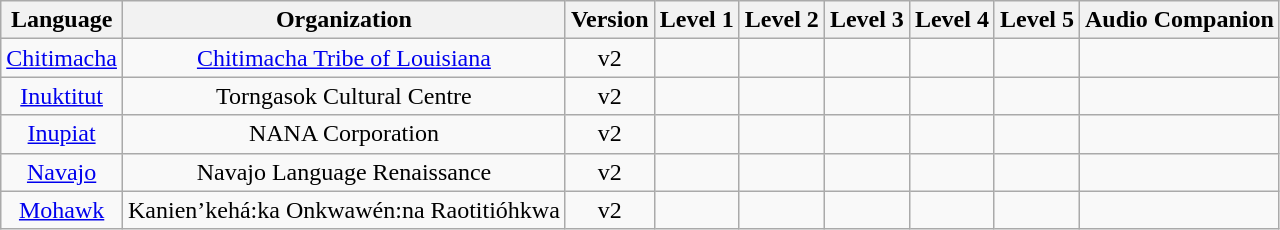<table class="wikitable sortable" style="text-align: center; width: auto; table-layout: fixed;">
<tr>
<th>Language</th>
<th>Organization</th>
<th>Version</th>
<th>Level 1</th>
<th>Level 2</th>
<th>Level 3</th>
<th>Level 4</th>
<th>Level 5</th>
<th>Audio Companion</th>
</tr>
<tr>
<td><a href='#'>Chitimacha</a></td>
<td><a href='#'>Chitimacha Tribe of Louisiana</a></td>
<td>v2</td>
<td></td>
<td></td>
<td></td>
<td></td>
<td></td>
<td></td>
</tr>
<tr>
<td><a href='#'>Inuktitut</a></td>
<td>Torngasok Cultural Centre</td>
<td>v2</td>
<td></td>
<td></td>
<td></td>
<td></td>
<td></td>
<td></td>
</tr>
<tr>
<td><a href='#'>Inupiat</a></td>
<td>NANA Corporation</td>
<td>v2</td>
<td></td>
<td></td>
<td></td>
<td></td>
<td></td>
<td></td>
</tr>
<tr>
<td><a href='#'>Navajo</a></td>
<td>Navajo Language Renaissance</td>
<td>v2</td>
<td></td>
<td></td>
<td></td>
<td></td>
<td></td>
<td></td>
</tr>
<tr>
<td><a href='#'>Mohawk</a></td>
<td>Kanien’kehá:ka Onkwawén:na Raotitióhkwa</td>
<td>v2</td>
<td></td>
<td></td>
<td></td>
<td></td>
<td></td>
<td></td>
</tr>
</table>
